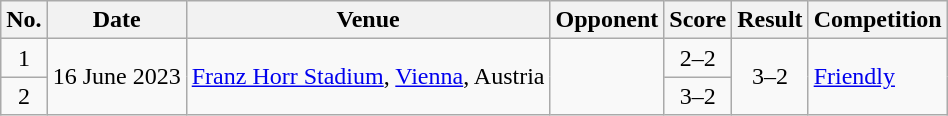<table class="wikitable sortable">
<tr>
<th scope="col">No.</th>
<th scope="col">Date</th>
<th scope="col">Venue</th>
<th scope="col">Opponent</th>
<th scope="col">Score</th>
<th scope="col">Result</th>
<th scope="col">Competition</th>
</tr>
<tr>
<td style="text-align:center">1</td>
<td rowspan="2">16 June 2023</td>
<td rowspan="2"><a href='#'>Franz Horr Stadium</a>, <a href='#'>Vienna</a>, Austria</td>
<td rowspan="2"></td>
<td style="text-align:center">2–2</td>
<td rowspan="2" style="text-align:center">3–2</td>
<td rowspan="2"><a href='#'>Friendly</a></td>
</tr>
<tr>
<td style="text-align:center">2</td>
<td style="text-align:center">3–2</td>
</tr>
</table>
